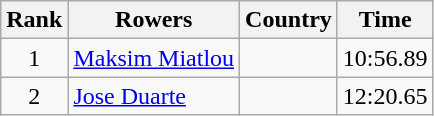<table class="wikitable" style="text-align:center">
<tr>
<th>Rank</th>
<th>Rowers</th>
<th>Country</th>
<th>Time</th>
</tr>
<tr>
<td>1</td>
<td align="left"><a href='#'>Maksim Miatlou</a></td>
<td align="left"></td>
<td>10:56.89</td>
</tr>
<tr>
<td>2</td>
<td align="left"><a href='#'>Jose Duarte</a></td>
<td align="left"></td>
<td>12:20.65</td>
</tr>
</table>
